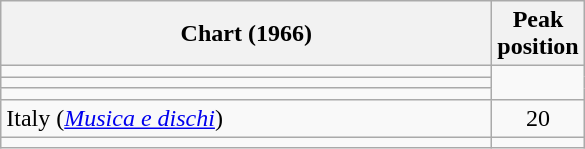<table class="wikitable sortable">
<tr>
<th style="width:20em;">Chart (1966)</th>
<th>Peak<br>position</th>
</tr>
<tr>
<td></td>
</tr>
<tr>
<td></td>
</tr>
<tr>
<td></td>
</tr>
<tr>
<td align="left">Italy (<em><a href='#'>Musica e dischi</a></em>)</td>
<td align="center">20</td>
</tr>
<tr>
<td></td>
</tr>
</table>
